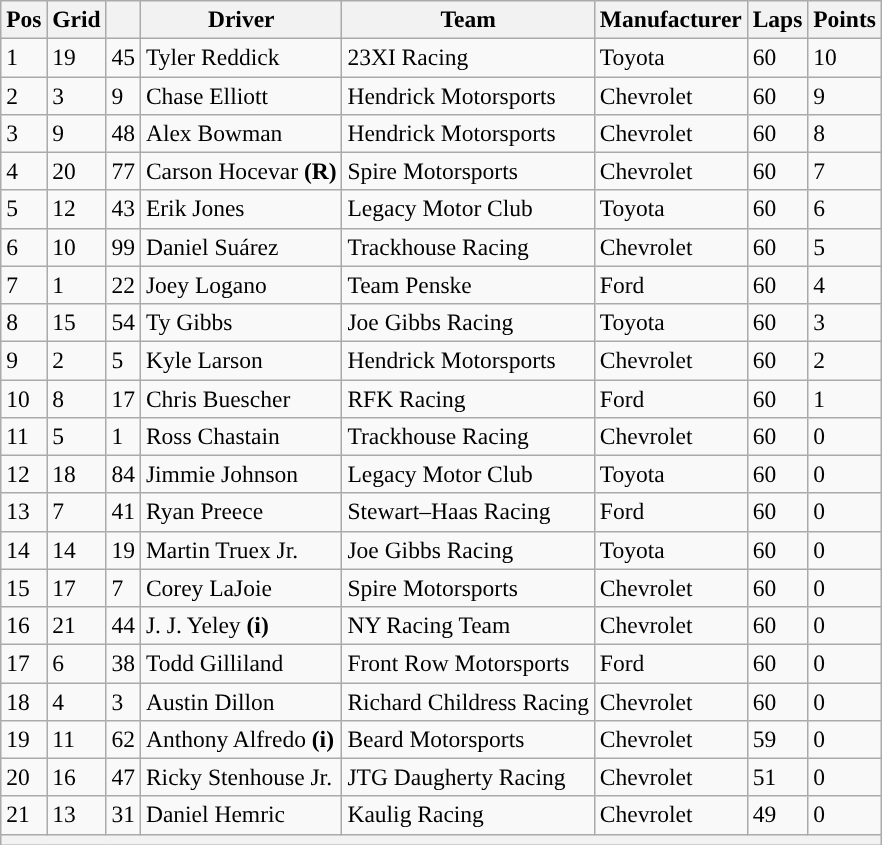<table class="wikitable" style="font-size:98%">
<tr>
<th>Pos</th>
<th>Grid</th>
<th></th>
<th>Driver</th>
<th>Team</th>
<th>Manufacturer</th>
<th>Laps</th>
<th>Points</th>
</tr>
<tr>
<td>1</td>
<td>19</td>
<td>45</td>
<td>Tyler Reddick</td>
<td>23XI Racing</td>
<td>Toyota</td>
<td>60</td>
<td>10</td>
</tr>
<tr>
<td>2</td>
<td>3</td>
<td>9</td>
<td>Chase Elliott</td>
<td>Hendrick Motorsports</td>
<td>Chevrolet</td>
<td>60</td>
<td>9</td>
</tr>
<tr>
<td>3</td>
<td>9</td>
<td>48</td>
<td>Alex Bowman</td>
<td>Hendrick Motorsports</td>
<td>Chevrolet</td>
<td>60</td>
<td>8</td>
</tr>
<tr>
<td>4</td>
<td>20</td>
<td>77</td>
<td>Carson Hocevar <strong>(R)</strong></td>
<td>Spire Motorsports</td>
<td>Chevrolet</td>
<td>60</td>
<td>7</td>
</tr>
<tr>
<td>5</td>
<td>12</td>
<td>43</td>
<td>Erik Jones</td>
<td>Legacy Motor Club</td>
<td>Toyota</td>
<td>60</td>
<td>6</td>
</tr>
<tr>
<td>6</td>
<td>10</td>
<td>99</td>
<td>Daniel Suárez</td>
<td>Trackhouse Racing</td>
<td>Chevrolet</td>
<td>60</td>
<td>5</td>
</tr>
<tr>
<td>7</td>
<td>1</td>
<td>22</td>
<td>Joey Logano</td>
<td>Team Penske</td>
<td>Ford</td>
<td>60</td>
<td>4</td>
</tr>
<tr>
<td>8</td>
<td>15</td>
<td>54</td>
<td>Ty Gibbs</td>
<td>Joe Gibbs Racing</td>
<td>Toyota</td>
<td>60</td>
<td>3</td>
</tr>
<tr>
<td>9</td>
<td>2</td>
<td>5</td>
<td>Kyle Larson</td>
<td>Hendrick Motorsports</td>
<td>Chevrolet</td>
<td>60</td>
<td>2</td>
</tr>
<tr>
<td>10</td>
<td>8</td>
<td>17</td>
<td>Chris Buescher</td>
<td>RFK Racing</td>
<td>Ford</td>
<td>60</td>
<td>1</td>
</tr>
<tr>
<td>11</td>
<td>5</td>
<td>1</td>
<td>Ross Chastain</td>
<td>Trackhouse Racing</td>
<td>Chevrolet</td>
<td>60</td>
<td>0</td>
</tr>
<tr>
<td>12</td>
<td>18</td>
<td>84</td>
<td>Jimmie Johnson</td>
<td>Legacy Motor Club</td>
<td>Toyota</td>
<td>60</td>
<td>0</td>
</tr>
<tr>
<td>13</td>
<td>7</td>
<td>41</td>
<td>Ryan Preece</td>
<td>Stewart–Haas Racing</td>
<td>Ford</td>
<td>60</td>
<td>0</td>
</tr>
<tr>
<td>14</td>
<td>14</td>
<td>19</td>
<td>Martin Truex Jr.</td>
<td>Joe Gibbs Racing</td>
<td>Toyota</td>
<td>60</td>
<td>0</td>
</tr>
<tr>
<td>15</td>
<td>17</td>
<td>7</td>
<td>Corey LaJoie</td>
<td>Spire Motorsports</td>
<td>Chevrolet</td>
<td>60</td>
<td>0</td>
</tr>
<tr>
<td>16</td>
<td>21</td>
<td>44</td>
<td>J. J. Yeley <strong>(i)</strong></td>
<td>NY Racing Team</td>
<td>Chevrolet</td>
<td>60</td>
<td>0</td>
</tr>
<tr>
<td>17</td>
<td>6</td>
<td>38</td>
<td>Todd Gilliland</td>
<td>Front Row Motorsports</td>
<td>Ford</td>
<td>60</td>
<td>0</td>
</tr>
<tr>
<td>18</td>
<td>4</td>
<td>3</td>
<td>Austin Dillon</td>
<td>Richard Childress Racing</td>
<td>Chevrolet</td>
<td>60</td>
<td>0</td>
</tr>
<tr>
<td>19</td>
<td>11</td>
<td>62</td>
<td>Anthony Alfredo <strong>(i)</strong></td>
<td>Beard Motorsports</td>
<td>Chevrolet</td>
<td>59</td>
<td>0</td>
</tr>
<tr>
<td>20</td>
<td>16</td>
<td>47</td>
<td>Ricky Stenhouse Jr.</td>
<td>JTG Daugherty Racing</td>
<td>Chevrolet</td>
<td>51</td>
<td>0</td>
</tr>
<tr>
<td>21</td>
<td>13</td>
<td>31</td>
<td>Daniel Hemric</td>
<td>Kaulig Racing</td>
<td>Chevrolet</td>
<td>49</td>
<td>0</td>
</tr>
<tr>
<th colspan="8"></th>
</tr>
</table>
